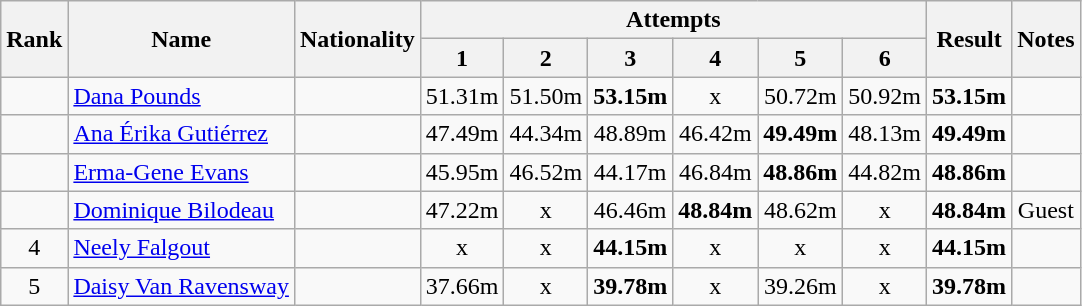<table class="wikitable sortable" style="text-align:center">
<tr>
<th rowspan=2>Rank</th>
<th rowspan=2>Name</th>
<th rowspan=2>Nationality</th>
<th colspan=6>Attempts</th>
<th rowspan=2>Result</th>
<th rowspan=2>Notes</th>
</tr>
<tr>
<th>1</th>
<th>2</th>
<th>3</th>
<th>4</th>
<th>5</th>
<th>6</th>
</tr>
<tr>
<td align=center></td>
<td align=left><a href='#'>Dana Pounds</a></td>
<td align=left></td>
<td>51.31m</td>
<td>51.50m</td>
<td><strong>53.15m</strong></td>
<td>x</td>
<td>50.72m</td>
<td>50.92m</td>
<td><strong>53.15m</strong></td>
<td></td>
</tr>
<tr>
<td align=center></td>
<td align=left><a href='#'>Ana Érika Gutiérrez</a></td>
<td align=left></td>
<td>47.49m</td>
<td>44.34m</td>
<td>48.89m</td>
<td>46.42m</td>
<td><strong>49.49m</strong></td>
<td>48.13m</td>
<td><strong>49.49m</strong></td>
<td></td>
</tr>
<tr>
<td align=center></td>
<td align=left><a href='#'>Erma-Gene Evans</a></td>
<td align=left></td>
<td>45.95m</td>
<td>46.52m</td>
<td>44.17m</td>
<td>46.84m</td>
<td><strong>48.86m</strong></td>
<td>44.82m</td>
<td><strong>48.86m</strong></td>
<td></td>
</tr>
<tr>
<td align=center></td>
<td align=left><a href='#'>Dominique Bilodeau</a></td>
<td align=left></td>
<td>47.22m</td>
<td>x</td>
<td>46.46m</td>
<td><strong>48.84m</strong></td>
<td>48.62m</td>
<td>x</td>
<td><strong>48.84m </strong></td>
<td>Guest</td>
</tr>
<tr>
<td align=center>4</td>
<td align=left><a href='#'>Neely Falgout</a></td>
<td align=left></td>
<td>x</td>
<td>x</td>
<td><strong>44.15m</strong></td>
<td>x</td>
<td>x</td>
<td>x</td>
<td><strong>44.15m</strong></td>
<td></td>
</tr>
<tr>
<td align=center>5</td>
<td align=left><a href='#'>Daisy Van Ravensway</a></td>
<td align=left></td>
<td>37.66m</td>
<td>x</td>
<td><strong>39.78m</strong></td>
<td>x</td>
<td>39.26m</td>
<td>x</td>
<td><strong>39.78m</strong></td>
<td></td>
</tr>
</table>
